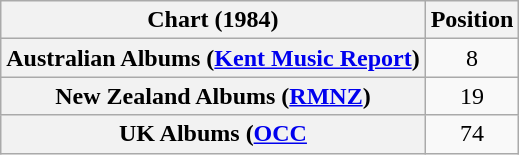<table class="wikitable sortable plainrowheaders">
<tr>
<th scope="col">Chart (1984)</th>
<th scope="col">Position</th>
</tr>
<tr>
<th scope="row">Australian Albums (<a href='#'>Kent Music Report</a>)</th>
<td align="center">8</td>
</tr>
<tr>
<th scope="row"">New Zealand Albums (<a href='#'>RMNZ</a>)</th>
<td align="center">19</td>
</tr>
<tr>
<th scope="row"">UK Albums (<a href='#'>OCC</a></th>
<td align="center">74</td>
</tr>
</table>
